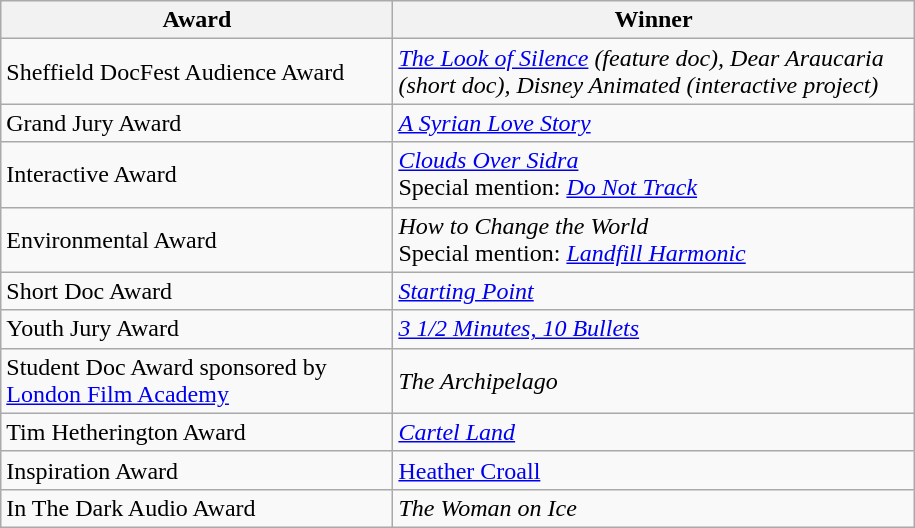<table class="wikitable" style="width:610px;">
<tr>
<th scope="col" style="width:260px;">Award</th>
<th scope="col" style="width:350px;">Winner</th>
</tr>
<tr>
<td style="width:260px;">Sheffield DocFest Audience Award</td>
<td style="width:350px;"><em><a href='#'>The Look of Silence</a> (feature doc), Dear Araucaria (short doc), Disney Animated (interactive project)</em></td>
</tr>
<tr>
<td>Grand Jury Award</td>
<td><em><a href='#'>A Syrian Love Story</a></em></td>
</tr>
<tr>
<td>Interactive Award</td>
<td><em><a href='#'>Clouds Over Sidra</a></em><br>Special mention: <em><a href='#'>Do Not Track</a></em></td>
</tr>
<tr>
<td>Environmental Award</td>
<td><em>How to Change the World</em><br>Special mention: <em><a href='#'>Landfill Harmonic</a></em></td>
</tr>
<tr>
<td>Short Doc Award</td>
<td><em><a href='#'>Starting Point</a></em></td>
</tr>
<tr>
<td>Youth Jury Award</td>
<td><em><a href='#'>3 1/2 Minutes, 10 Bullets</a></em></td>
</tr>
<tr>
<td>Student Doc Award sponsored by <a href='#'>London Film Academy</a></td>
<td><em>The Archipelago</em></td>
</tr>
<tr>
<td>Tim Hetherington Award</td>
<td><em><a href='#'>Cartel Land</a></em></td>
</tr>
<tr>
<td>Inspiration Award</td>
<td><a href='#'>Heather Croall</a></td>
</tr>
<tr>
<td>In The Dark Audio Award</td>
<td><em>The Woman on Ice</em></td>
</tr>
</table>
